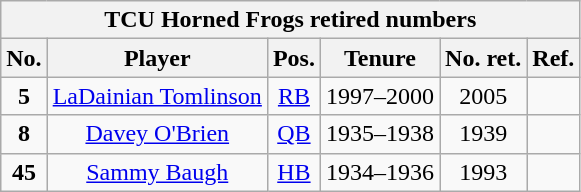<table class="wikitable" style="text-align:center">
<tr>
<th colspan=6 style =><strong>TCU Horned Frogs retired numbers</strong></th>
</tr>
<tr>
<th style = >No.</th>
<th style = >Player</th>
<th style = >Pos.</th>
<th style = >Tenure</th>
<th style = >No. ret.</th>
<th style = >Ref.</th>
</tr>
<tr>
<td><strong>5</strong></td>
<td><a href='#'>LaDainian Tomlinson</a></td>
<td><a href='#'>RB</a></td>
<td>1997–2000</td>
<td>2005</td>
<td></td>
</tr>
<tr>
<td><strong>8</strong></td>
<td><a href='#'>Davey O'Brien</a></td>
<td><a href='#'>QB</a></td>
<td>1935–1938</td>
<td>1939</td>
<td></td>
</tr>
<tr>
<td><strong>45</strong></td>
<td><a href='#'>Sammy Baugh</a></td>
<td><a href='#'>HB</a></td>
<td>1934–1936</td>
<td>1993</td>
<td></td>
</tr>
</table>
